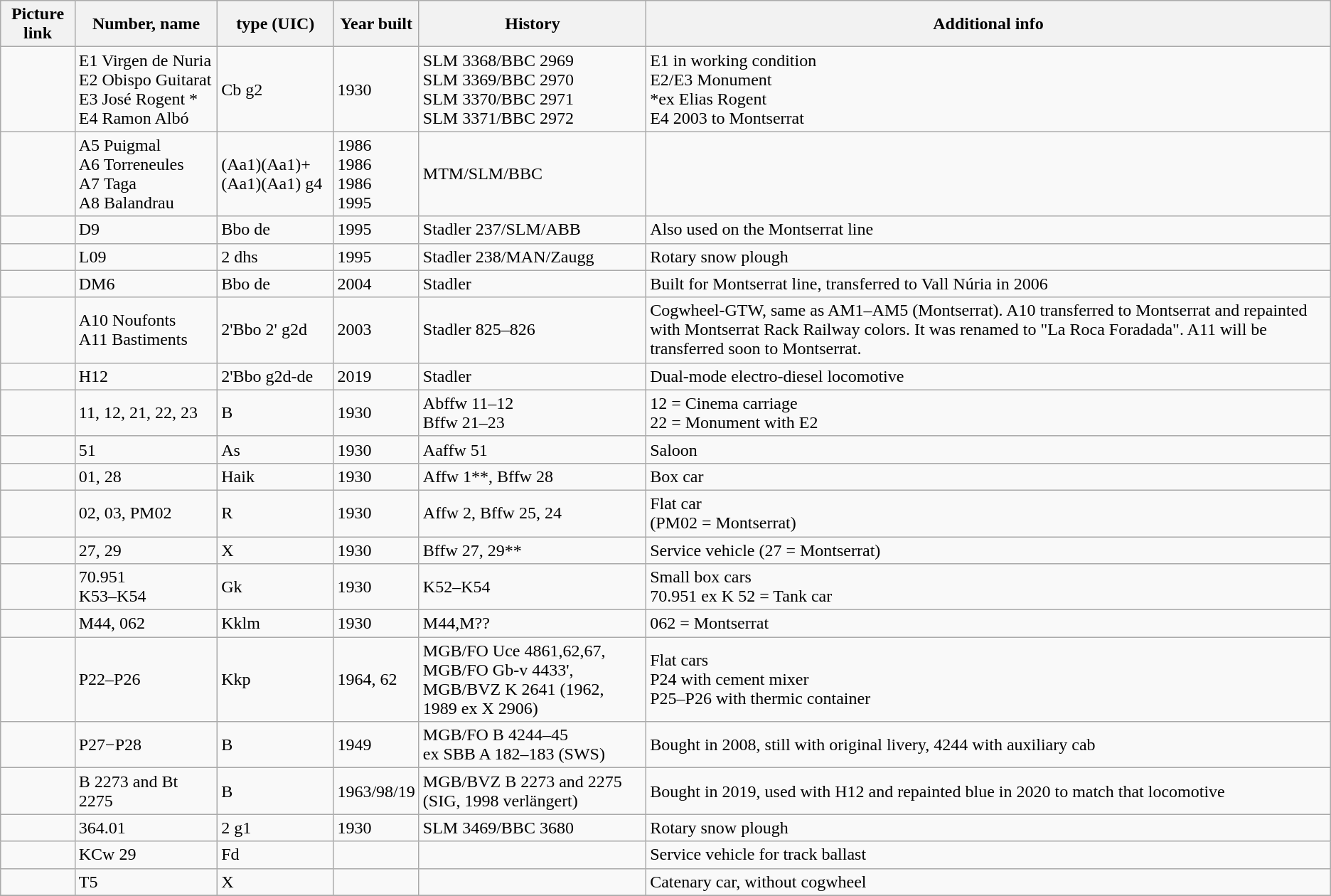<table class="wikitable sortable">
<tr class="hintergrundfarbe5">
<th class="unsortable">Picture link</th>
<th>Number, name</th>
<th>type (UIC)</th>
<th>Year built</th>
<th>History</th>
<th class="unsortable">Additional info</th>
</tr>
<tr>
<td></td>
<td>E1 Virgen de Nuria <br>E2 Obispo Guitarat <br>E3 José Rogent * <br>E4 Ramon Albó</td>
<td>Cb g2</td>
<td>1930</td>
<td>SLM 3368/BBC 2969 <br>SLM 3369/BBC 2970 <br>SLM 3370/BBC 2971 <br>SLM 3371/BBC 2972</td>
<td>E1 in working condition <br>E2/E3 Monument <br>*ex Elias Rogent <br>E4 2003 to Montserrat</td>
</tr>
<tr>
<td></td>
<td>A5 Puigmal<br>A6 Torreneules <br>A7 Taga <br>A8 Balandrau</td>
<td>(Aa1)(Aa1)+(Aa1)(Aa1) g4</td>
<td>1986<br>1986<br>1986<br>1995</td>
<td>MTM/SLM/BBC</td>
<td></td>
</tr>
<tr>
<td></td>
<td>D9</td>
<td>Bbo de</td>
<td>1995</td>
<td>Stadler 237/SLM/ABB</td>
<td>Also used on the Montserrat line </td>
</tr>
<tr>
<td></td>
<td>L09</td>
<td>2 dhs</td>
<td>1995</td>
<td>Stadler 238/MAN/Zaugg</td>
<td>Rotary snow plough </td>
</tr>
<tr>
<td></td>
<td>DM6</td>
<td>Bbo de</td>
<td>2004</td>
<td>Stadler</td>
<td>Built for Montserrat line, transferred to Vall Núria in 2006 </td>
</tr>
<tr>
<td></td>
<td>A10 Noufonts <br>A11 Bastiments</td>
<td>2'Bbo 2' g2d</td>
<td>2003</td>
<td>Stadler 825–826</td>
<td>Cogwheel-GTW, same as AM1–AM5 (Montserrat). A10 transferred to Montserrat and repainted with Montserrat Rack Railway colors. It was renamed to "La Roca Foradada". A11 will be transferred soon to Montserrat.</td>
</tr>
<tr>
<td></td>
<td>H12</td>
<td>2'Bbo g2d-de</td>
<td>2019</td>
<td>Stadler</td>
<td>Dual-mode electro-diesel locomotive</td>
</tr>
<tr>
<td></td>
<td>11, 12, 21, 22, 23</td>
<td>B</td>
<td>1930</td>
<td>Abffw 11–12 <br>Bffw 21–23</td>
<td>12 = Cinema carriage <br> 22 = Monument with E2</td>
</tr>
<tr>
<td></td>
<td>51</td>
<td>As</td>
<td>1930</td>
<td>Aaffw 51</td>
<td>Saloon</td>
</tr>
<tr>
<td></td>
<td>01, 28</td>
<td>Haik</td>
<td>1930</td>
<td>Affw 1**, Bffw 28</td>
<td>Box car</td>
</tr>
<tr>
<td></td>
<td>02, 03, PM02</td>
<td>R</td>
<td>1930</td>
<td>Affw 2, Bffw 25, 24</td>
<td>Flat car <br>(PM02 = Montserrat)</td>
</tr>
<tr>
<td></td>
<td>27, 29</td>
<td>X</td>
<td>1930</td>
<td>Bffw 27, 29**</td>
<td>Service vehicle (27 = Montserrat) </td>
</tr>
<tr>
<td></td>
<td>70.951 <br>K53–K54</td>
<td>Gk</td>
<td>1930</td>
<td>K52–K54</td>
<td>Small box cars <br>70.951 ex K 52 = Tank car</td>
</tr>
<tr>
<td></td>
<td>M44, 062</td>
<td>Kklm</td>
<td>1930</td>
<td>M44,M??</td>
<td>062 = Montserrat</td>
</tr>
<tr>
<td></td>
<td>P22–P26</td>
<td>Kkp</td>
<td>1964, 62</td>
<td>MGB/FO Uce 4861,62,67, <br>MGB/FO Gb-v 4433', <br>MGB/BVZ K 2641 (1962, 1989 ex X 2906)</td>
<td>Flat cars <br>P24 with cement mixer <br>P25–P26 with thermic container</td>
</tr>
<tr>
<td></td>
<td>P27−P28</td>
<td>B</td>
<td>1949</td>
<td>MGB/FO B 4244–45 <br>ex SBB A 182–183 (SWS)</td>
<td>Bought in 2008, still with original livery, 4244 with auxiliary cab</td>
</tr>
<tr>
<td></td>
<td>B 2273 and Bt 2275</td>
<td>B</td>
<td>1963/98/19</td>
<td>MGB/BVZ B 2273 and 2275 (SIG, 1998 verlängert)</td>
<td>Bought in 2019, used with H12 and repainted blue in 2020 to match that locomotive</td>
</tr>
<tr>
<td></td>
<td>364.01</td>
<td>2 g1</td>
<td>1930</td>
<td>SLM 3469/BBC 3680</td>
<td>Rotary snow plough</td>
</tr>
<tr>
<td></td>
<td>KCw 29</td>
<td>Fd</td>
<td></td>
<td></td>
<td>Service vehicle for track ballast</td>
</tr>
<tr>
<td></td>
<td>T5</td>
<td>X</td>
<td></td>
<td></td>
<td>Catenary car, without cogwheel</td>
</tr>
<tr>
</tr>
</table>
